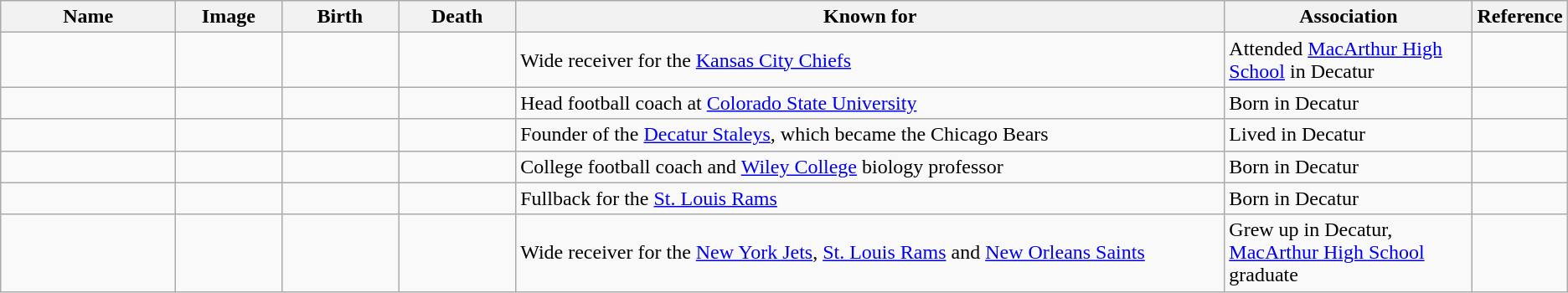<table class="wikitable sortable">
<tr>
<th scope="col" style="width:140px;">Name</th>
<th scope="col" style="width:80px;" class="unsortable">Image</th>
<th scope="col" style="width:90px;">Birth</th>
<th scope="col" style="width:90px;">Death</th>
<th scope="col" style="width:600px;" class="unsortable">Known for</th>
<th scope="col" style="width:200px;" class="unsortable">Association</th>
<th scope="col" style="width:30px;" class="unsortable">Reference</th>
</tr>
<tr>
<td></td>
<td></td>
<td align=right></td>
<td align=right></td>
<td>Wide receiver for the <a href='#'>Kansas City Chiefs</a></td>
<td>Attended <a href='#'>MacArthur High School</a> in Decatur</td>
<td style="text-align:center;"></td>
</tr>
<tr>
<td></td>
<td></td>
<td align=right></td>
<td align=right></td>
<td>Head football coach at <a href='#'>Colorado State University</a></td>
<td>Born in Decatur</td>
<td style="text-align:center;"></td>
</tr>
<tr>
<td></td>
<td></td>
<td align=right></td>
<td align=right></td>
<td>Founder of the <a href='#'>Decatur Staleys</a>, which became the Chicago Bears</td>
<td>Lived in Decatur</td>
<td style="text-align:center;"></td>
</tr>
<tr>
<td></td>
<td></td>
<td align=right></td>
<td align=right></td>
<td>College football coach and <a href='#'>Wiley College</a> biology professor</td>
<td>Born in Decatur</td>
<td style="text-align:center;"></td>
</tr>
<tr>
<td></td>
<td></td>
<td align=right></td>
<td align=right></td>
<td>Fullback for the <a href='#'>St. Louis Rams</a></td>
<td>Born in Decatur</td>
<td style="text-align:center;"></td>
</tr>
<tr>
<td></td>
<td></td>
<td align=right></td>
<td align=right></td>
<td>Wide receiver for the <a href='#'>New York Jets</a>, <a href='#'>St. Louis Rams</a> and <a href='#'>New Orleans Saints</a></td>
<td>Grew up in Decatur, <a href='#'>MacArthur High School</a> graduate</td>
<td style="text-align:center;"></td>
</tr>
</table>
